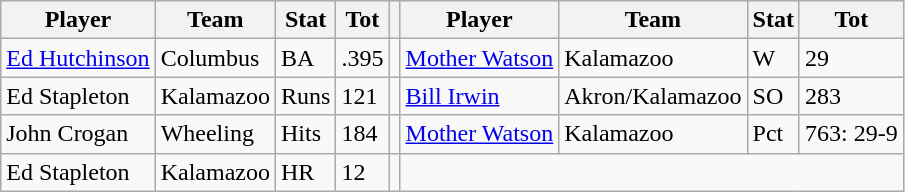<table class="wikitable">
<tr>
<th>Player</th>
<th>Team</th>
<th>Stat</th>
<th>Tot</th>
<th></th>
<th>Player</th>
<th>Team</th>
<th>Stat</th>
<th>Tot</th>
</tr>
<tr>
<td><a href='#'>Ed Hutchinson</a></td>
<td>Columbus</td>
<td>BA</td>
<td>.395</td>
<td></td>
<td><a href='#'>Mother Watson</a></td>
<td>Kalamazoo</td>
<td>W</td>
<td>29</td>
</tr>
<tr>
<td>Ed Stapleton</td>
<td>Kalamazoo</td>
<td>Runs</td>
<td>121</td>
<td></td>
<td><a href='#'>Bill Irwin</a></td>
<td>Akron/Kalamazoo</td>
<td>SO</td>
<td>283</td>
</tr>
<tr>
<td>John Crogan</td>
<td>Wheeling</td>
<td>Hits</td>
<td>184</td>
<td></td>
<td><a href='#'>Mother Watson</a></td>
<td>Kalamazoo</td>
<td>Pct</td>
<td>763: 29-9</td>
</tr>
<tr>
<td>Ed Stapleton</td>
<td>Kalamazoo</td>
<td>HR</td>
<td>12</td>
<td></td>
</tr>
</table>
